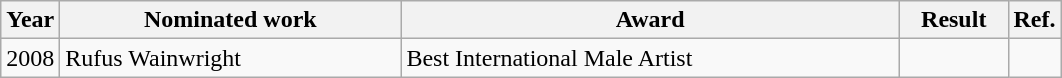<table class="wikitable">
<tr>
<th>Year</th>
<th width="220">Nominated work</th>
<th width="325">Award</th>
<th width="65">Result</th>
<th>Ref.</th>
</tr>
<tr>
<td align="center">2008</td>
<td>Rufus Wainwright</td>
<td>Best International Male Artist</td>
<td></td>
<td align="center"></td>
</tr>
</table>
